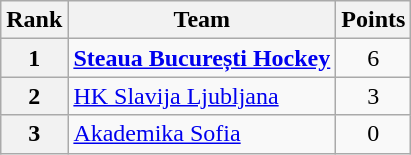<table class="wikitable" style="text-align: center;">
<tr>
<th>Rank</th>
<th>Team</th>
<th>Points</th>
</tr>
<tr>
<th>1</th>
<td style="text-align: left;"> <strong><a href='#'>Steaua București Hockey</a></strong></td>
<td>6</td>
</tr>
<tr>
<th>2</th>
<td style="text-align: left;"> <a href='#'>HK Slavija Ljubljana</a></td>
<td>3</td>
</tr>
<tr>
<th>3</th>
<td style="text-align: left;"> <a href='#'>Akademika Sofia</a></td>
<td>0</td>
</tr>
</table>
